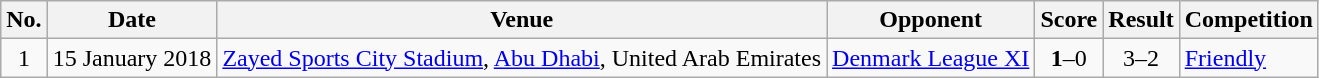<table class="wikitable plainrowheaders">
<tr>
<th>No.</th>
<th>Date</th>
<th>Venue</th>
<th>Opponent</th>
<th>Score</th>
<th>Result</th>
<th>Competition</th>
</tr>
<tr>
<td align="center">1</td>
<td>15 January 2018</td>
<td><a href='#'>Zayed Sports City Stadium</a>, <a href='#'>Abu Dhabi</a>, United Arab Emirates</td>
<td> <a href='#'>Denmark League XI</a></td>
<td align="center"><strong>1</strong>–0</td>
<td align="center">3–2</td>
<td><a href='#'>Friendly</a></td>
</tr>
</table>
